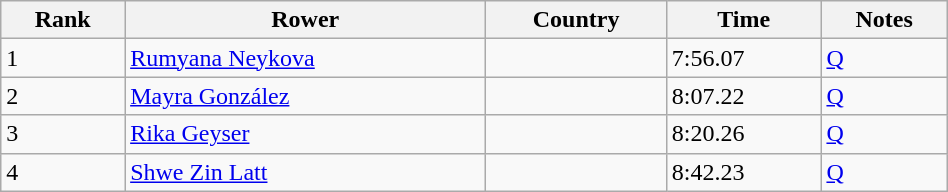<table class="wikitable sortable" width=50%>
<tr>
<th>Rank</th>
<th>Rower</th>
<th>Country</th>
<th>Time</th>
<th>Notes</th>
</tr>
<tr>
<td>1</td>
<td><a href='#'>Rumyana Neykova</a></td>
<td></td>
<td>7:56.07</td>
<td><a href='#'>Q</a></td>
</tr>
<tr>
<td>2</td>
<td><a href='#'>Mayra González</a></td>
<td></td>
<td>8:07.22</td>
<td><a href='#'>Q</a></td>
</tr>
<tr>
<td>3</td>
<td><a href='#'>Rika Geyser</a></td>
<td></td>
<td>8:20.26</td>
<td><a href='#'>Q</a></td>
</tr>
<tr>
<td>4</td>
<td><a href='#'>Shwe Zin Latt</a></td>
<td></td>
<td>8:42.23</td>
<td><a href='#'>Q</a></td>
</tr>
</table>
